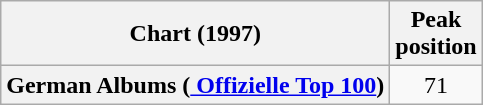<table class="wikitable sortable plainrowheaders">
<tr>
<th>Chart (1997)</th>
<th>Peak<br>position</th>
</tr>
<tr>
<th scope="row">German Albums (<a href='#'> Offizielle Top 100</a>)</th>
<td align="center">71</td>
</tr>
</table>
